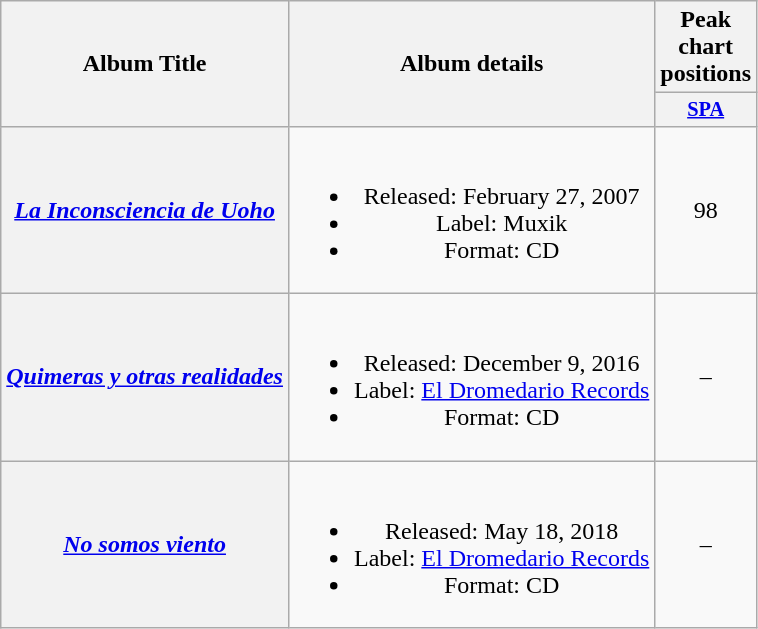<table class="wikitable plainrowheaders" style="text-align:center;" border="1">
<tr>
<th scope="col" rowspan="2">Album Title</th>
<th scope="col" rowspan="2">Album details</th>
<th scope="col" colspan="1">Peak chart positions</th>
</tr>
<tr>
<th scope="col" style="width:3em;font-size:85%;"><a href='#'>SPA</a><br></th>
</tr>
<tr>
<th scope="row"><strong><em><a href='#'>La Inconsciencia de Uoho</a></em></strong></th>
<td><br><ul><li>Released: February 27, 2007</li><li>Label: Muxik</li><li>Format: CD</li></ul></td>
<td>98</td>
</tr>
<tr>
<th scope="row"><strong><em><a href='#'>Quimeras y otras realidades</a></em></strong></th>
<td><br><ul><li>Released: December 9, 2016</li><li>Label: <a href='#'>El Dromedario Records</a></li><li>Format: CD</li></ul></td>
<td>–</td>
</tr>
<tr>
<th scope="row"><strong><em><a href='#'>No somos viento</a></em></strong></th>
<td><br><ul><li>Released: May 18, 2018</li><li>Label: <a href='#'>El Dromedario Records</a></li><li>Format: CD</li></ul></td>
<td>–</td>
</tr>
</table>
